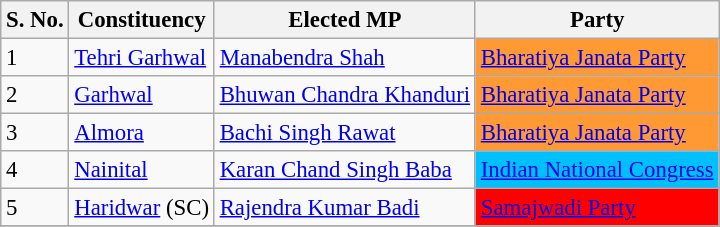<table class="sortable wikitable" style="font-size: 95%;">
<tr>
<th>S. No.</th>
<th>Constituency</th>
<th>Elected MP</th>
<th>Party</th>
</tr>
<tr>
<td>1</td>
<td><a href='#'>Tehri Garhwal</a></td>
<td><a href='#'>Manabendra Shah</a></td>
<td bgcolor=#FF9933><a href='#'>Bharatiya Janata Party</a></td>
</tr>
<tr>
<td>2</td>
<td><a href='#'>Garhwal</a></td>
<td><a href='#'>Bhuwan Chandra Khanduri</a></td>
<td bgcolor=#FF9933><a href='#'>Bharatiya Janata Party</a></td>
</tr>
<tr>
<td>3</td>
<td><a href='#'>Almora</a></td>
<td><a href='#'>Bachi Singh Rawat</a></td>
<td bgcolor=#FF9933><a href='#'>Bharatiya Janata Party</a></td>
</tr>
<tr>
<td>4</td>
<td><a href='#'>Nainital</a></td>
<td><a href='#'>Karan Chand Singh Baba</a></td>
<td bgcolor=#00BFFF><a href='#'>Indian National Congress</a></td>
</tr>
<tr>
<td>5</td>
<td><a href='#'>Haridwar</a> (SC)</td>
<td><a href='#'>Rajendra Kumar Badi</a></td>
<td bgcolor=#FF0000><a href='#'>Samajwadi Party</a></td>
</tr>
<tr>
</tr>
</table>
